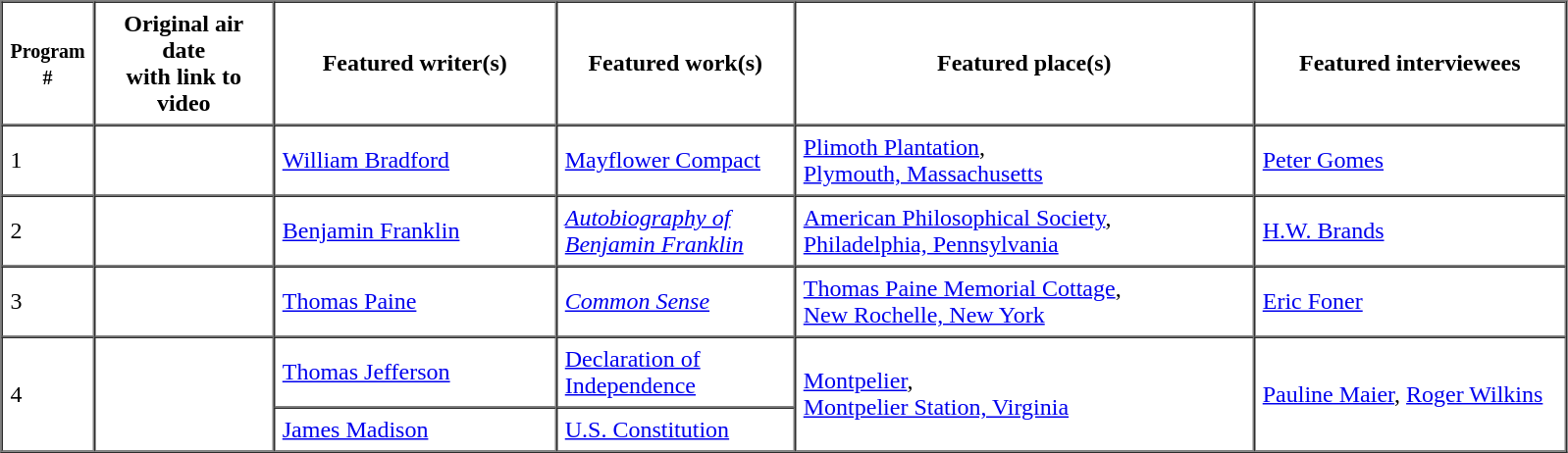<table border=1 cellspacing=0 cellpadding=5>
<tr>
<th style="width:30px;"><small>Program #</small></th>
<th style="width:110px;">Original air date<br>with link to video</th>
<th style="width:180px;">Featured writer(s)</th>
<th style="width:150px;">Featured work(s)</th>
<th style="width:300px;">Featured place(s)</th>
<th style="width:200px;">Featured interviewees</th>
</tr>
<tr>
<td>1</td>
<td></td>
<td><a href='#'>William Bradford</a></td>
<td><a href='#'>Mayflower Compact</a></td>
<td><a href='#'>Plimoth Plantation</a>,<br><a href='#'>Plymouth, Massachusetts</a></td>
<td><a href='#'>Peter Gomes</a></td>
</tr>
<tr>
<td>2</td>
<td></td>
<td><a href='#'>Benjamin Franklin</a></td>
<td><em><a href='#'>Autobiography of Benjamin Franklin</a></em></td>
<td><a href='#'>American Philosophical Society</a>,<br><a href='#'>Philadelphia, Pennsylvania</a></td>
<td><a href='#'>H.W. Brands</a></td>
</tr>
<tr>
<td>3</td>
<td></td>
<td><a href='#'>Thomas Paine</a></td>
<td><em><a href='#'>Common Sense</a></em></td>
<td><a href='#'>Thomas Paine Memorial Cottage</a>,<br><a href='#'>New Rochelle, New York</a></td>
<td><a href='#'>Eric Foner</a></td>
</tr>
<tr>
<td rowspan="2">4</td>
<td rowspan="2"></td>
<td><a href='#'>Thomas Jefferson</a></td>
<td><a href='#'>Declaration of Independence</a></td>
<td rowspan="2"><a href='#'>Montpelier</a>,<br><a href='#'>Montpelier Station, Virginia</a></td>
<td rowspan="2"><a href='#'>Pauline Maier</a>, <a href='#'>Roger Wilkins</a></td>
</tr>
<tr>
<td><a href='#'>James Madison</a></td>
<td><a href='#'>U.S. Constitution</a></td>
</tr>
</table>
